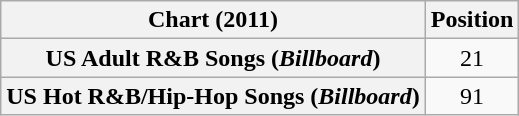<table class="wikitable sortable plainrowheaders" style="text-align:center">
<tr>
<th scope="col">Chart (2011)</th>
<th scope="col">Position</th>
</tr>
<tr>
<th scope="row">US Adult R&B Songs (<em>Billboard</em>)</th>
<td>21</td>
</tr>
<tr>
<th scope="row">US Hot R&B/Hip-Hop Songs (<em>Billboard</em>)</th>
<td>91</td>
</tr>
</table>
